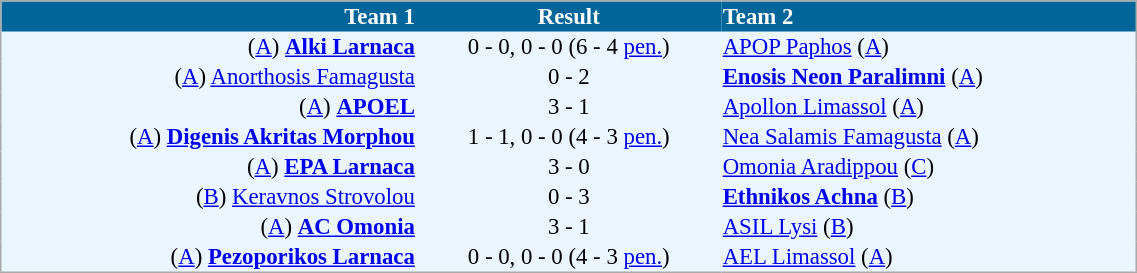<table cellspacing="0" style="background: #EBF5FF; border: 1px #aaa solid; border-collapse: collapse; font-size: 95%;" width=60%>
<tr bgcolor=#006699 style="color:white;">
<th width=30% align="right">Team 1</th>
<th width=22% align="center">Result</th>
<th width=30% align="left">Team 2</th>
</tr>
<tr>
<td align=right>(<a href='#'>A</a>) <strong><a href='#'>Alki Larnaca</a></strong></td>
<td align=center>0 - 0, 0 - 0 (6 - 4 <a href='#'>pen.</a>)</td>
<td align=left><a href='#'>APOP Paphos</a> (<a href='#'>A</a>)</td>
</tr>
<tr>
<td align=right>(<a href='#'>A</a>) <a href='#'>Anorthosis Famagusta</a></td>
<td align=center>0 - 2</td>
<td align=left><strong><a href='#'>Enosis Neon Paralimni</a></strong> (<a href='#'>A</a>)</td>
</tr>
<tr>
<td align=right>(<a href='#'>A</a>) <strong><a href='#'>APOEL</a></strong></td>
<td align=center>3 - 1</td>
<td align=left><a href='#'>Apollon Limassol</a> (<a href='#'>A</a>)</td>
</tr>
<tr>
<td align=right>(<a href='#'>A</a>) <strong><a href='#'>Digenis Akritas Morphou</a></strong></td>
<td align=center>1 - 1, 0 - 0 (4 - 3 <a href='#'>pen.</a>)</td>
<td align=left><a href='#'>Nea Salamis Famagusta</a> (<a href='#'>A</a>)</td>
</tr>
<tr>
<td align=right>(<a href='#'>A</a>) <strong><a href='#'>EPA Larnaca</a></strong></td>
<td align=center>3 - 0</td>
<td align=left><a href='#'>Omonia Aradippou</a> (<a href='#'>C</a>)</td>
</tr>
<tr>
<td align=right>(<a href='#'>B</a>) <a href='#'>Keravnos Strovolou</a></td>
<td align=center>0 - 3</td>
<td align=left><strong><a href='#'>Ethnikos Achna</a></strong> (<a href='#'>B</a>)</td>
</tr>
<tr>
<td align=right>(<a href='#'>A</a>) <strong><a href='#'>AC Omonia</a></strong></td>
<td align=center>3 - 1</td>
<td align=left><a href='#'>ASIL Lysi</a> (<a href='#'>B</a>)</td>
</tr>
<tr>
<td align=right>(<a href='#'>A</a>) <strong><a href='#'>Pezoporikos Larnaca</a></strong></td>
<td align=center>0 - 0, 0 - 0 (4 - 3 <a href='#'>pen.</a>)</td>
<td align=left><a href='#'>AEL Limassol</a> (<a href='#'>A</a>)</td>
</tr>
<tr>
</tr>
</table>
